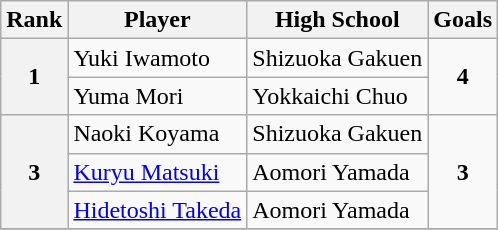<table class="wikitable" style="text-align:center">
<tr>
<th>Rank</th>
<th>Player</th>
<th>High School</th>
<th>Goals</th>
</tr>
<tr>
<th rowspan=2>1</th>
<td align="left"> Yuki Iwamoto</td>
<td align="left">Shizuoka Gakuen</td>
<td rowspan=2><strong>4</strong></td>
</tr>
<tr>
<td align="left"> Yuma Mori</td>
<td align="left">Yokkaichi Chuo</td>
</tr>
<tr>
<th rowspan=3>3</th>
<td align="left"> Naoki Koyama</td>
<td align="left">Shizuoka Gakuen</td>
<td rowspan=3><strong>3</strong></td>
</tr>
<tr>
<td align="left"> <a href='#'>Kuryu Matsuki</a></td>
<td align="left">Aomori Yamada</td>
</tr>
<tr>
<td align="left"> <a href='#'>Hidetoshi Takeda</a></td>
<td align="left">Aomori Yamada</td>
</tr>
<tr>
</tr>
</table>
